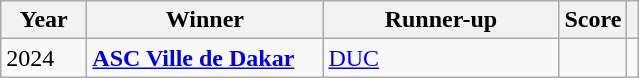<table class="wikitable sortable">
<tr>
<th width="50">Year</th>
<th width="150">Winner</th>
<th width="150">Runner-up</th>
<th>Score</th>
<th class="unsortable"></th>
</tr>
<tr>
<td>2024</td>
<td><strong><a href='#'>ASC Ville de Dakar</a></strong></td>
<td><a href='#'>DUC</a></td>
<td></td>
<td align="center"></td>
</tr>
</table>
